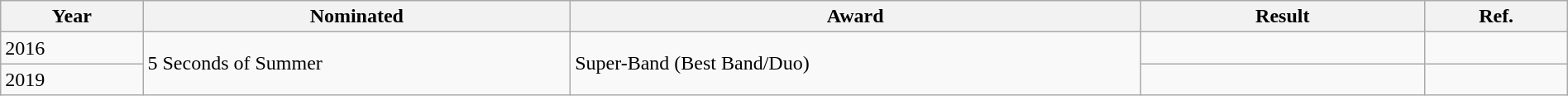<table class="wikitable" style="width:100%;">
<tr>
<th width=5%>Year</th>
<th style="width:15%;">Nominated</th>
<th style="width:20%;">Award</th>
<th style="width:10%;">Result</th>
<th style="width:5%;">Ref.</th>
</tr>
<tr>
<td>2016</td>
<td rowspan="2">5 Seconds of Summer</td>
<td rowspan="2">Super-Band (Best Band/Duo)</td>
<td></td>
<td></td>
</tr>
<tr>
<td>2019</td>
<td></td>
<td></td>
</tr>
</table>
